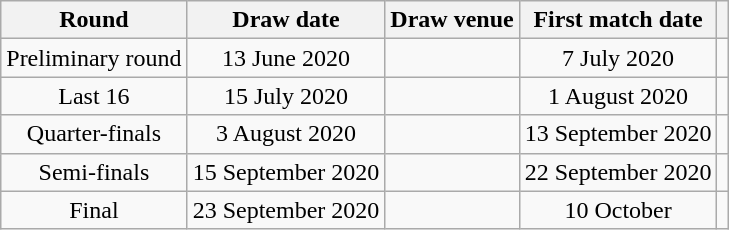<table class="wikitable" style="text-align:center">
<tr>
<th>Round</th>
<th>Draw date</th>
<th>Draw venue</th>
<th>First match date</th>
<th></th>
</tr>
<tr>
<td>Preliminary round</td>
<td>13 June 2020</td>
<td></td>
<td>7 July 2020</td>
<td></td>
</tr>
<tr>
<td>Last 16</td>
<td>15 July 2020</td>
<td></td>
<td>1 August 2020</td>
<td></td>
</tr>
<tr>
<td>Quarter-finals</td>
<td>3 August 2020</td>
<td></td>
<td>13 September 2020</td>
<td></td>
</tr>
<tr>
<td>Semi-finals</td>
<td>15 September 2020</td>
<td></td>
<td>22 September 2020</td>
<td></td>
</tr>
<tr>
<td>Final</td>
<td>23 September 2020</td>
<td></td>
<td>10 October</td>
<td></td>
</tr>
</table>
